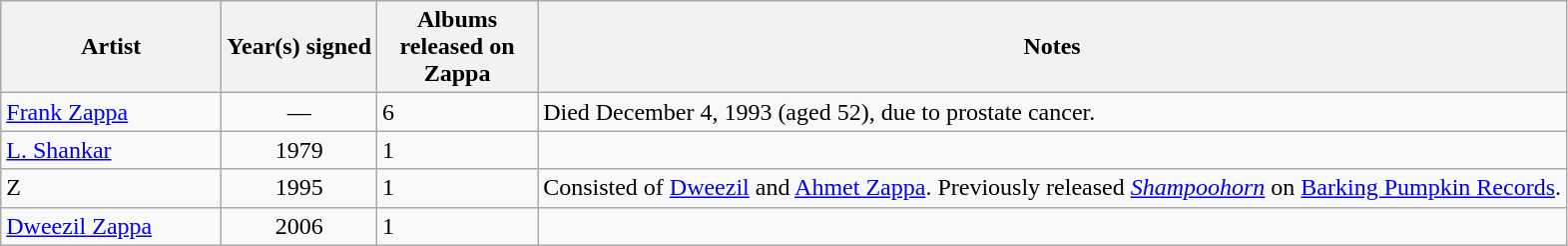<table class="wikitable">
<tr>
<th style="width:140px;">Artist</th>
<th>Year(s) signed</th>
<th style="width:100px;">Albums released on Zappa</th>
<th>Notes</th>
</tr>
<tr>
<td><a href='#'>Frank Zappa</a></td>
<td style="text-align:center;">—</td>
<td>6</td>
<td>Died December 4, 1993 (aged 52), due to prostate cancer.</td>
</tr>
<tr>
<td><a href='#'>L. Shankar</a></td>
<td style="text-align:center;">1979</td>
<td>1</td>
<td></td>
</tr>
<tr>
<td>Z</td>
<td style="text-align:center;">1995</td>
<td>1</td>
<td>Consisted of <a href='#'>Dweezil</a> and <a href='#'>Ahmet Zappa</a>. Previously released <em><a href='#'>Shampoohorn</a></em> on <a href='#'>Barking Pumpkin Records</a>.</td>
</tr>
<tr>
<td><a href='#'>Dweezil Zappa</a></td>
<td style="text-align:center;">2006</td>
<td>1</td>
<td></td>
</tr>
</table>
